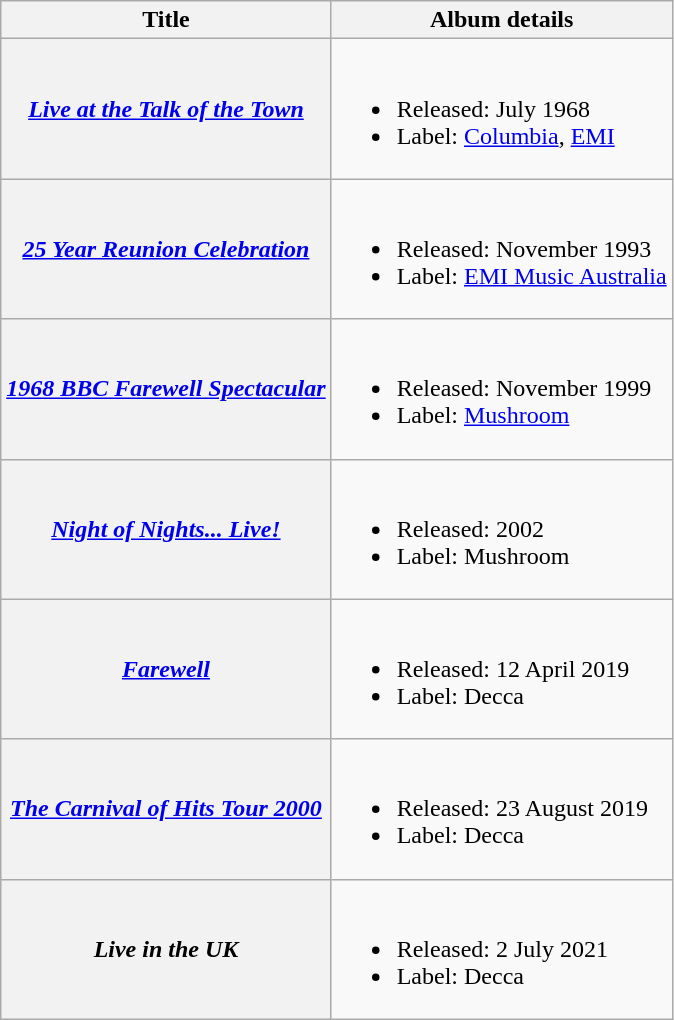<table class="wikitable">
<tr>
<th>Title</th>
<th>Album details</th>
</tr>
<tr>
<th><em><a href='#'>Live at the Talk of the Town</a></em></th>
<td><br><ul><li>Released: July 1968</li><li>Label: <a href='#'>Columbia</a>, <a href='#'>EMI</a></li></ul></td>
</tr>
<tr>
<th><em><a href='#'>25 Year Reunion Celebration</a></em></th>
<td><br><ul><li>Released: November 1993</li><li>Label: <a href='#'>EMI Music Australia</a></li></ul></td>
</tr>
<tr>
<th><em><a href='#'>1968 BBC Farewell Spectacular</a></em></th>
<td><br><ul><li>Released: November 1999</li><li>Label: <a href='#'>Mushroom</a></li></ul></td>
</tr>
<tr>
<th><em><a href='#'>Night of Nights... Live!</a></em></th>
<td><br><ul><li>Released: 2002</li><li>Label: Mushroom</li></ul></td>
</tr>
<tr>
<th><em><a href='#'>Farewell</a></em></th>
<td><br><ul><li>Released: 12 April 2019</li><li>Label: Decca</li></ul></td>
</tr>
<tr>
<th><em><a href='#'>The Carnival of Hits Tour 2000</a></em></th>
<td><br><ul><li>Released: 23 August 2019</li><li>Label: Decca</li></ul></td>
</tr>
<tr>
<th><em>Live in the UK</em></th>
<td><br><ul><li>Released: 2 July 2021</li><li>Label: Decca</li></ul></td>
</tr>
</table>
